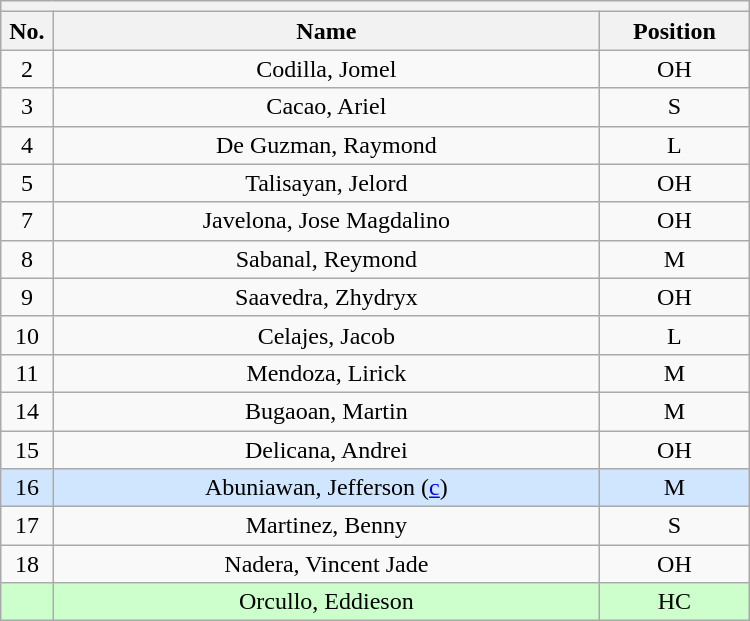<table class="wikitable mw-collapsible mw-collapsed" style="text-align:center; width:500px; border:none">
<tr>
<th style="text-align:center" colspan="3"></th>
</tr>
<tr>
<th style="width:7%">No.</th>
<th>Name</th>
<th style="width:20%">Position</th>
</tr>
<tr>
<td>2</td>
<td>Codilla, Jomel</td>
<td>OH</td>
</tr>
<tr>
<td>3</td>
<td>Cacao, Ariel</td>
<td>S</td>
</tr>
<tr>
<td>4</td>
<td>De Guzman, Raymond</td>
<td>L</td>
</tr>
<tr>
<td>5</td>
<td>Talisayan, Jelord</td>
<td>OH</td>
</tr>
<tr>
<td>7</td>
<td>Javelona, Jose Magdalino</td>
<td>OH</td>
</tr>
<tr>
<td>8</td>
<td>Sabanal, Reymond</td>
<td>M</td>
</tr>
<tr>
<td>9</td>
<td>Saavedra, Zhydryx</td>
<td>OH</td>
</tr>
<tr>
<td>10</td>
<td>Celajes, Jacob</td>
<td>L</td>
</tr>
<tr>
<td>11</td>
<td>Mendoza, Lirick</td>
<td>M</td>
</tr>
<tr>
<td>14</td>
<td>Bugaoan, Martin</td>
<td>M</td>
</tr>
<tr>
<td>15</td>
<td>Delicana, Andrei</td>
<td>OH</td>
</tr>
<tr bgcolor=#D0E6FF>
<td>16</td>
<td>Abuniawan, Jefferson (<a href='#'>c</a>)</td>
<td>M</td>
</tr>
<tr>
<td>17</td>
<td>Martinez, Benny</td>
<td>S</td>
</tr>
<tr>
<td>18</td>
<td>Nadera, Vincent Jade</td>
<td>OH</td>
</tr>
<tr bgcolor=#CCFFCC>
<td></td>
<td>Orcullo, Eddieson</td>
<td>HC</td>
</tr>
</table>
